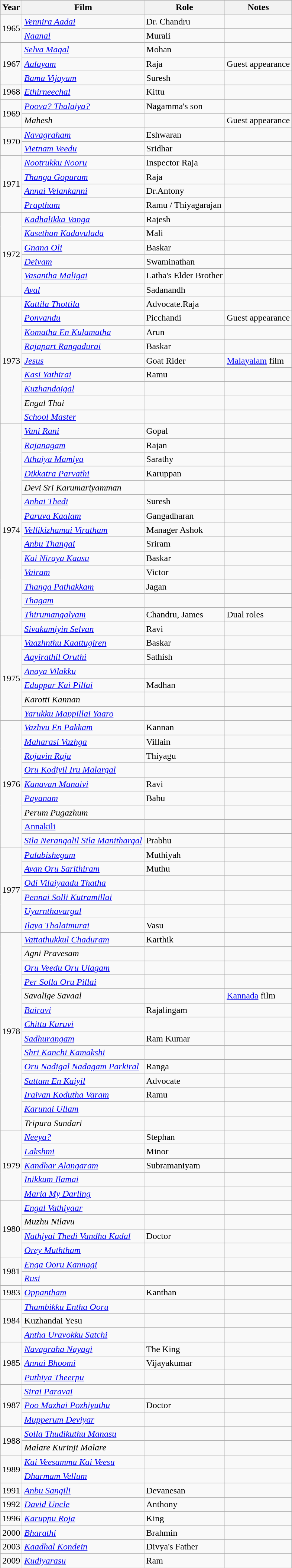<table class="wikitable" style="font-size:100%;">
<tr>
<th>Year</th>
<th>Film</th>
<th>Role</th>
<th>Notes</th>
</tr>
<tr>
<td rowspan=2>1965</td>
<td><em><a href='#'>Vennira Aadai</a></em></td>
<td>Dr. Chandru</td>
<td></td>
</tr>
<tr>
<td><em><a href='#'>Naanal</a></em></td>
<td>Murali</td>
<td></td>
</tr>
<tr>
<td rowspan=3>1967</td>
<td><em><a href='#'>Selva Magal</a></em></td>
<td>Mohan</td>
<td></td>
</tr>
<tr>
<td><em> <a href='#'>Aalayam</a></em></td>
<td>Raja</td>
<td>Guest appearance</td>
</tr>
<tr>
<td><em><a href='#'>Bama Vijayam</a></em></td>
<td>Suresh</td>
<td></td>
</tr>
<tr>
<td>1968</td>
<td><em><a href='#'>Ethirneechal</a></em></td>
<td>Kittu</td>
<td></td>
</tr>
<tr>
<td rowspan="2">1969</td>
<td><em><a href='#'>Poova? Thalaiya?</a></em></td>
<td>Nagamma's son</td>
<td></td>
</tr>
<tr>
<td><em>Mahesh</em></td>
<td></td>
<td>Guest appearance</td>
</tr>
<tr>
<td rowspan=2>1970</td>
<td><em><a href='#'>Navagraham</a></em></td>
<td>Eshwaran</td>
<td></td>
</tr>
<tr>
<td><em><a href='#'>Vietnam Veedu</a></em></td>
<td>Sridhar</td>
<td></td>
</tr>
<tr>
<td rowspan="4">1971</td>
<td><em><a href='#'>Nootrukku Nooru</a></em></td>
<td>Inspector Raja</td>
<td></td>
</tr>
<tr>
<td><em> <a href='#'>Thanga Gopuram</a></em></td>
<td>Raja</td>
<td></td>
</tr>
<tr>
<td><em><a href='#'>Annai Velankanni</a></em></td>
<td>Dr.Antony</td>
<td></td>
</tr>
<tr>
<td><em><a href='#'>Praptham</a></em></td>
<td>Ramu / Thiyagarajan</td>
<td></td>
</tr>
<tr>
<td rowspan=6>1972</td>
<td><em><a href='#'>Kadhalikka Vanga</a></em></td>
<td>Rajesh</td>
<td></td>
</tr>
<tr>
<td><em><a href='#'>Kasethan Kadavulada</a></em></td>
<td>Mali</td>
<td></td>
</tr>
<tr>
<td><em><a href='#'>Gnana Oli</a></em></td>
<td>Baskar</td>
<td></td>
</tr>
<tr>
<td><em><a href='#'>Deivam</a></em></td>
<td>Swaminathan</td>
<td></td>
</tr>
<tr>
<td><em><a href='#'>Vasantha Maligai</a></em></td>
<td>Latha's Elder Brother</td>
<td></td>
</tr>
<tr>
<td><em><a href='#'>Aval</a></em></td>
<td>Sadanandh</td>
<td></td>
</tr>
<tr>
<td rowspan=9>1973</td>
<td><em><a href='#'>Kattila Thottila</a></em></td>
<td>Advocate.Raja</td>
<td></td>
</tr>
<tr>
<td><em><a href='#'>Ponvandu</a></em></td>
<td>Picchandi</td>
<td>Guest appearance</td>
</tr>
<tr>
<td><em><a href='#'>Komatha En Kulamatha</a></em></td>
<td>Arun</td>
<td></td>
</tr>
<tr>
<td><em><a href='#'>Rajapart Rangadurai</a></em></td>
<td>Baskar</td>
<td></td>
</tr>
<tr>
<td><em><a href='#'>Jesus</a></em></td>
<td>Goat Rider</td>
<td><a href='#'>Malayalam</a> film</td>
</tr>
<tr>
<td><em><a href='#'>Kasi Yathirai</a></em></td>
<td>Ramu</td>
<td></td>
</tr>
<tr>
<td><em><a href='#'>Kuzhandaigal</a></em></td>
<td></td>
<td></td>
</tr>
<tr>
<td><em>Engal Thai</em></td>
<td></td>
<td></td>
</tr>
<tr>
<td><em><a href='#'>School Master</a></em></td>
<td></td>
<td></td>
</tr>
<tr>
<td rowspan=15>1974</td>
<td><em><a href='#'>Vani Rani</a></em></td>
<td>Gopal</td>
<td></td>
</tr>
<tr>
<td><em><a href='#'>Rajanagam</a></em></td>
<td>Rajan</td>
<td></td>
</tr>
<tr>
<td><em><a href='#'>Athaiya Mamiya</a></em></td>
<td>Sarathy</td>
<td></td>
</tr>
<tr>
<td><em><a href='#'>Dikkatra Parvathi</a></em></td>
<td>Karuppan</td>
<td></td>
</tr>
<tr>
<td><em>Devi Sri Karumariyamman</em></td>
<td></td>
<td></td>
</tr>
<tr>
<td><em> <a href='#'>Anbai Thedi</a></em></td>
<td>Suresh</td>
<td></td>
</tr>
<tr>
<td><em><a href='#'>Paruva Kaalam</a></em></td>
<td>Gangadharan</td>
<td></td>
</tr>
<tr>
<td><em> <a href='#'>Vellikizhamai Viratham</a></em></td>
<td>Manager Ashok</td>
<td></td>
</tr>
<tr>
<td><em> <a href='#'>Anbu Thangai</a></em></td>
<td>Sriram</td>
<td></td>
</tr>
<tr>
<td><em> <a href='#'>Kai Niraya Kaasu</a></em></td>
<td>Baskar</td>
<td></td>
</tr>
<tr>
<td><em><a href='#'>Vairam</a></em></td>
<td>Victor</td>
<td></td>
</tr>
<tr>
<td><em><a href='#'>Thanga Pathakkam</a></em></td>
<td>Jagan</td>
<td></td>
</tr>
<tr>
<td><em><a href='#'>Thagam</a></em></td>
<td></td>
<td></td>
</tr>
<tr>
<td><em><a href='#'>Thirumangalyam</a></em></td>
<td>Chandru, James</td>
<td>Dual roles</td>
</tr>
<tr>
<td><em><a href='#'>Sivakamiyin Selvan</a></em></td>
<td>Ravi</td>
<td></td>
</tr>
<tr>
<td rowspan=6>1975</td>
<td><em><a href='#'>Vaazhnthu Kaattugiren</a></em></td>
<td>Baskar</td>
<td></td>
</tr>
<tr>
<td><em><a href='#'>Aayirathil Oruthi</a></em></td>
<td>Sathish</td>
<td></td>
</tr>
<tr>
<td><em><a href='#'>Anaya Vilakku</a></em></td>
<td></td>
<td></td>
</tr>
<tr>
<td><em><a href='#'>Eduppar Kai Pillai</a></em></td>
<td>Madhan</td>
<td></td>
</tr>
<tr>
<td><em>Karotti Kannan</em></td>
<td></td>
<td></td>
</tr>
<tr>
<td><em><a href='#'>Yarukku Mappillai Yaaro</a></em></td>
<td></td>
<td></td>
</tr>
<tr>
<td rowspan="9">1976</td>
<td><em><a href='#'>Vazhvu En Pakkam</a></em></td>
<td>Kannan</td>
<td></td>
</tr>
<tr>
<td><em><a href='#'>Maharasi Vazhga</a></em></td>
<td>Villain</td>
<td></td>
</tr>
<tr>
<td><em><a href='#'>Rojavin Raja</a></em></td>
<td>Thiyagu</td>
<td></td>
</tr>
<tr>
<td><em><a href='#'>Oru Kodiyil Iru Malargal</a></em></td>
<td></td>
<td></td>
</tr>
<tr>
<td><em><a href='#'>Kanavan Manaivi</a></em></td>
<td>Ravi</td>
<td></td>
</tr>
<tr>
<td><em><a href='#'>Payanam</a></em></td>
<td>Babu</td>
<td></td>
</tr>
<tr>
<td><em>Perum Pugazhum</em></td>
<td></td>
<td></td>
</tr>
<tr>
<td><a href='#'>Annakili</a></td>
<td></td>
<td></td>
</tr>
<tr>
<td><em><a href='#'>Sila Nerangalil Sila Manithargal</a></em></td>
<td>Prabhu</td>
<td></td>
</tr>
<tr>
<td rowspan=6>1977</td>
<td><em><a href='#'>Palabishegam</a></em></td>
<td>Muthiyah</td>
<td></td>
</tr>
<tr>
<td><em><a href='#'>Avan Oru Sarithiram</a></em></td>
<td>Muthu</td>
<td></td>
</tr>
<tr>
<td><em><a href='#'>Odi Vilaiyaadu Thatha</a></em></td>
<td></td>
<td></td>
</tr>
<tr>
<td><em> <a href='#'>Pennai Solli Kutramillai</a></em></td>
<td></td>
<td></td>
</tr>
<tr>
<td><em> <a href='#'>Uyarnthavargal</a></em></td>
<td></td>
<td></td>
</tr>
<tr>
<td><em><a href='#'>Ilaya Thalaimurai</a></em></td>
<td>Vasu</td>
<td></td>
</tr>
<tr>
<td rowspan=14>1978</td>
<td><em> <a href='#'>Vattathukkul Chaduram</a></em></td>
<td>Karthik</td>
<td></td>
</tr>
<tr>
<td><em>Agni Pravesam</em></td>
<td></td>
<td></td>
</tr>
<tr>
<td><em><a href='#'>Oru Veedu Oru Ulagam</a></em></td>
<td></td>
<td></td>
</tr>
<tr>
<td><em> <a href='#'>Per Solla Oru Pillai</a></em></td>
<td></td>
<td></td>
</tr>
<tr>
<td><em>Savalige Savaal</em></td>
<td></td>
<td><a href='#'>Kannada</a> film</td>
</tr>
<tr>
<td><em><a href='#'>Bairavi</a></em></td>
<td>Rajalingam</td>
<td></td>
</tr>
<tr>
<td><em><a href='#'>Chittu Kuruvi</a></em></td>
<td></td>
<td></td>
</tr>
<tr>
<td><em><a href='#'>Sadhurangam</a></em></td>
<td>Ram Kumar</td>
<td></td>
</tr>
<tr>
<td><em><a href='#'>Shri Kanchi Kamakshi</a></em></td>
<td></td>
<td></td>
</tr>
<tr>
<td><em><a href='#'>Oru Nadigal Nadagam Parkiral</a></em></td>
<td>Ranga</td>
<td></td>
</tr>
<tr>
<td><em><a href='#'>Sattam En Kaiyil</a></em></td>
<td>Advocate</td>
<td></td>
</tr>
<tr>
<td><em><a href='#'>Iraivan Kodutha Varam</a></em></td>
<td>Ramu</td>
<td></td>
</tr>
<tr>
<td><em><a href='#'>Karunai Ullam</a></em></td>
<td></td>
<td></td>
</tr>
<tr>
<td><em>Tripura Sundari</em></td>
<td></td>
<td></td>
</tr>
<tr>
<td rowspan="5">1979</td>
<td><em><a href='#'>Neeya?</a></em></td>
<td>Stephan</td>
<td></td>
</tr>
<tr>
<td><em><a href='#'>Lakshmi</a></em></td>
<td>Minor</td>
<td></td>
</tr>
<tr>
<td><em><a href='#'>Kandhar Alangaram</a></em></td>
<td>Subramaniyam</td>
<td></td>
</tr>
<tr>
<td><em><a href='#'>Inikkum Ilamai</a></em></td>
<td></td>
<td></td>
</tr>
<tr>
<td><em><a href='#'>Maria My Darling</a></em></td>
<td></td>
<td></td>
</tr>
<tr>
<td rowspan=4>1980</td>
<td><em><a href='#'>Engal Vathiyaar</a></em></td>
<td></td>
<td></td>
</tr>
<tr>
<td><em>Muzhu Nilavu</em></td>
<td></td>
<td></td>
</tr>
<tr>
<td><em><a href='#'>Nathiyai Thedi Vandha Kadal</a></em></td>
<td>Doctor</td>
<td></td>
</tr>
<tr>
<td><em><a href='#'>Orey Muththam</a></em></td>
<td></td>
<td></td>
</tr>
<tr>
<td rowspan=2>1981</td>
<td><em><a href='#'>Enga Ooru Kannagi</a></em></td>
<td></td>
<td></td>
</tr>
<tr>
<td><em><a href='#'>Rusi</a></em></td>
<td></td>
<td></td>
</tr>
<tr>
<td>1983</td>
<td><em><a href='#'>Oppantham</a></em></td>
<td>Kanthan</td>
<td></td>
</tr>
<tr>
<td rowspan="3">1984</td>
<td><em><a href='#'>Thambikku Entha Ooru</a></em></td>
<td></td>
<td></td>
</tr>
<tr>
<td>Kuzhandai Yesu</td>
<td></td>
<td></td>
</tr>
<tr>
<td><em><a href='#'>Antha Uravokku Satchi</a></em></td>
<td></td>
<td></td>
</tr>
<tr>
<td rowspan=3>1985</td>
<td><em><a href='#'>Navagraha Nayagi</a></em></td>
<td>The King</td>
<td></td>
</tr>
<tr>
<td><em><a href='#'>Annai Bhoomi</a></em></td>
<td>Vijayakumar</td>
<td></td>
</tr>
<tr>
<td><em><a href='#'>Puthiya Theerpu</a></em></td>
<td></td>
<td></td>
</tr>
<tr>
<td rowspan=3>1987</td>
<td><em><a href='#'>Sirai Paravai</a></em></td>
<td></td>
<td></td>
</tr>
<tr>
<td><em><a href='#'>Poo Mazhai Pozhiyuthu</a></em></td>
<td>Doctor</td>
<td></td>
</tr>
<tr>
<td><em><a href='#'>Mupperum Deviyar</a></em></td>
<td></td>
<td></td>
</tr>
<tr>
<td rowspan="2">1988</td>
<td><em><a href='#'>Solla Thudikuthu Manasu</a></em></td>
<td></td>
<td></td>
</tr>
<tr>
<td><em>Malare Kurinji Malare</em></td>
<td></td>
<td></td>
</tr>
<tr>
<td rowspan=2>1989</td>
<td><em><a href='#'>Kai Veesamma Kai Veesu</a></em></td>
<td></td>
<td></td>
</tr>
<tr>
<td><em><a href='#'>Dharmam Vellum</a></em></td>
<td></td>
<td></td>
</tr>
<tr>
<td>1991</td>
<td><em><a href='#'>Anbu Sangili</a></em></td>
<td>Devanesan</td>
<td></td>
</tr>
<tr>
<td>1992</td>
<td><em><a href='#'>David Uncle</a></em></td>
<td>Anthony</td>
<td></td>
</tr>
<tr>
<td>1996</td>
<td><em><a href='#'>Karuppu Roja</a></em></td>
<td>King</td>
<td></td>
</tr>
<tr>
<td>2000</td>
<td><em><a href='#'>Bharathi</a></em></td>
<td>Brahmin</td>
<td></td>
</tr>
<tr>
<td>2003</td>
<td><em><a href='#'>Kaadhal Kondein</a></em></td>
<td>Divya's Father</td>
<td></td>
</tr>
<tr>
<td>2009</td>
<td><em><a href='#'>Kudiyarasu</a></em></td>
<td>Ram</td>
<td></td>
</tr>
</table>
